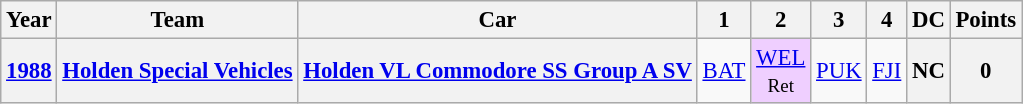<table class="wikitable" style="text-align:center; font-size:95%">
<tr>
<th>Year</th>
<th>Team</th>
<th>Car</th>
<th>1</th>
<th>2</th>
<th>3</th>
<th>4</th>
<th>DC</th>
<th>Points</th>
</tr>
<tr>
<th><a href='#'>1988</a></th>
<th> <a href='#'>Holden Special Vehicles</a></th>
<th><a href='#'>Holden VL Commodore SS Group A SV</a></th>
<td><a href='#'>BAT</a></td>
<td style="background:#EFCFFF;"><a href='#'>WEL</a><br><small>Ret</small></td>
<td><a href='#'>PUK</a></td>
<td><a href='#'>FJI</a></td>
<th>NC</th>
<th>0</th>
</tr>
</table>
